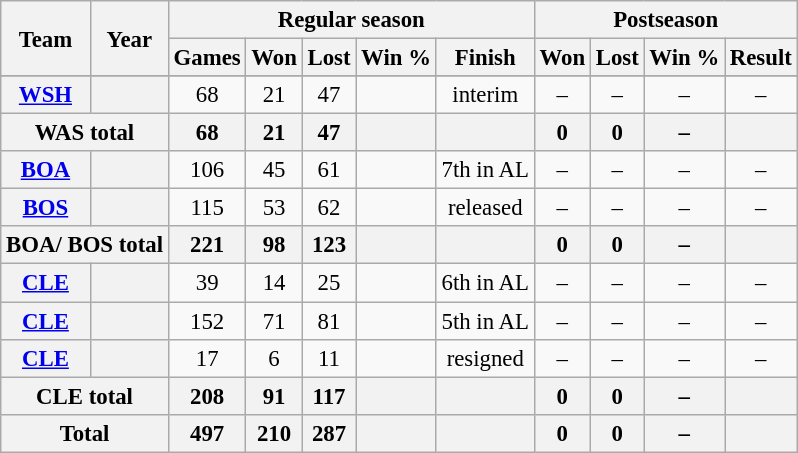<table class="wikitable" style="font-size: 95%; text-align:center;">
<tr>
<th rowspan="2">Team</th>
<th rowspan="2">Year</th>
<th colspan="5">Regular season</th>
<th colspan="4">Postseason</th>
</tr>
<tr>
<th>Games</th>
<th>Won</th>
<th>Lost</th>
<th>Win %</th>
<th>Finish</th>
<th>Won</th>
<th>Lost</th>
<th>Win %</th>
<th>Result</th>
</tr>
<tr>
</tr>
<tr>
<th><a href='#'>WSH</a></th>
<th></th>
<td>68</td>
<td>21</td>
<td>47</td>
<td></td>
<td>interim</td>
<td>–</td>
<td>–</td>
<td>–</td>
<td>–</td>
</tr>
<tr>
<th colspan="2">WAS total</th>
<th>68</th>
<th>21</th>
<th>47</th>
<th></th>
<th></th>
<th>0</th>
<th>0</th>
<th>–</th>
<th></th>
</tr>
<tr>
<th><a href='#'>BOA</a></th>
<th></th>
<td>106</td>
<td>45</td>
<td>61</td>
<td></td>
<td>7th in AL</td>
<td>–</td>
<td>–</td>
<td>–</td>
<td>–</td>
</tr>
<tr>
<th><a href='#'>BOS</a></th>
<th></th>
<td>115</td>
<td>53</td>
<td>62</td>
<td></td>
<td>released</td>
<td>–</td>
<td>–</td>
<td>–</td>
<td>–</td>
</tr>
<tr>
<th colspan="2">BOA/ BOS total</th>
<th>221</th>
<th>98</th>
<th>123</th>
<th></th>
<th></th>
<th>0</th>
<th>0</th>
<th>–</th>
<th></th>
</tr>
<tr>
<th><a href='#'>CLE</a></th>
<th></th>
<td>39</td>
<td>14</td>
<td>25</td>
<td></td>
<td>6th in AL</td>
<td>–</td>
<td>–</td>
<td>–</td>
<td>–</td>
</tr>
<tr>
<th><a href='#'>CLE</a></th>
<th></th>
<td>152</td>
<td>71</td>
<td>81</td>
<td></td>
<td>5th in AL</td>
<td>–</td>
<td>–</td>
<td>–</td>
<td>–</td>
</tr>
<tr>
<th><a href='#'>CLE</a></th>
<th></th>
<td>17</td>
<td>6</td>
<td>11</td>
<td></td>
<td>resigned</td>
<td>–</td>
<td>–</td>
<td>–</td>
<td>–</td>
</tr>
<tr>
<th colspan="2">CLE total</th>
<th>208</th>
<th>91</th>
<th>117</th>
<th></th>
<th></th>
<th>0</th>
<th>0</th>
<th>–</th>
<th></th>
</tr>
<tr>
<th colspan="2">Total</th>
<th>497</th>
<th>210</th>
<th>287</th>
<th></th>
<th></th>
<th>0</th>
<th>0</th>
<th>–</th>
<th></th>
</tr>
</table>
